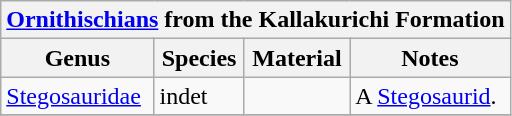<table class="wikitable" align="center">
<tr>
<th colspan="6" align="center"><strong><a href='#'>Ornithischians</a> from the Kallakurichi Formation</strong></th>
</tr>
<tr>
<th>Genus</th>
<th>Species</th>
<th>Material</th>
<th>Notes</th>
</tr>
<tr>
<td><a href='#'>Stegosauridae</a></td>
<td>indet</td>
<td></td>
<td>A <a href='#'>Stegosaurid</a>.</td>
</tr>
<tr>
</tr>
</table>
